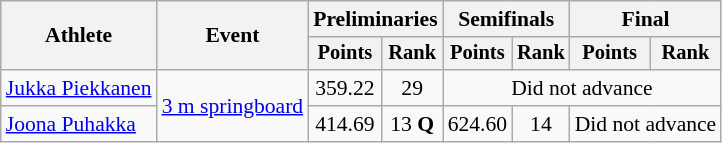<table class=wikitable style="font-size:90%">
<tr>
<th rowspan="2">Athlete</th>
<th rowspan="2">Event</th>
<th colspan="2">Preliminaries</th>
<th colspan="2">Semifinals</th>
<th colspan="2">Final</th>
</tr>
<tr style="font-size:95%">
<th>Points</th>
<th>Rank</th>
<th>Points</th>
<th>Rank</th>
<th>Points</th>
<th>Rank</th>
</tr>
<tr align=center>
<td align=left><a href='#'>Jukka Piekkanen</a></td>
<td align=left rowspan=2><a href='#'>3 m springboard</a></td>
<td>359.22</td>
<td>29</td>
<td colspan=4>Did not advance</td>
</tr>
<tr align=center>
<td align=left><a href='#'>Joona Puhakka</a></td>
<td>414.69</td>
<td>13 <strong>Q</strong></td>
<td>624.60</td>
<td>14</td>
<td colspan=2>Did not advance</td>
</tr>
</table>
